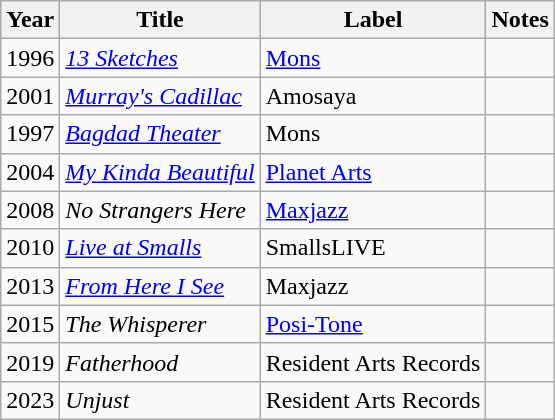<table class="wikitable sortable">
<tr>
<th>Year</th>
<th>Title</th>
<th>Label</th>
<th class="unsortable">Notes</th>
</tr>
<tr>
<td>1996</td>
<td><em><a href='#'>13 Sketches</a></em></td>
<td><a href='#'>Mons</a></td>
<td></td>
</tr>
<tr>
<td>2001</td>
<td><em><a href='#'>Murray's Cadillac</a></em></td>
<td>Amosaya</td>
<td></td>
</tr>
<tr>
<td>1997</td>
<td><em><a href='#'>Bagdad Theater</a></em></td>
<td>Mons</td>
<td></td>
</tr>
<tr>
<td>2004</td>
<td><em><a href='#'>My Kinda Beautiful</a></em></td>
<td><a href='#'>Planet Arts</a></td>
<td></td>
</tr>
<tr>
<td>2008</td>
<td><em>No Strangers Here</em></td>
<td><a href='#'>Maxjazz</a></td>
<td></td>
</tr>
<tr>
<td>2010</td>
<td><em><a href='#'>Live at Smalls</a></em></td>
<td>SmallsLIVE</td>
<td></td>
</tr>
<tr>
<td>2013</td>
<td><em><a href='#'>From Here I See</a></em></td>
<td>Maxjazz</td>
<td></td>
</tr>
<tr>
<td>2015</td>
<td><em>The Whisperer</em></td>
<td><a href='#'>Posi-Tone</a></td>
<td></td>
</tr>
<tr>
<td>2019</td>
<td><em>Fatherhood</em></td>
<td>Resident Arts Records</td>
<td></td>
</tr>
<tr>
<td>2023</td>
<td><em>Unjust</em></td>
<td>Resident Arts Records</td>
<td></td>
</tr>
</table>
